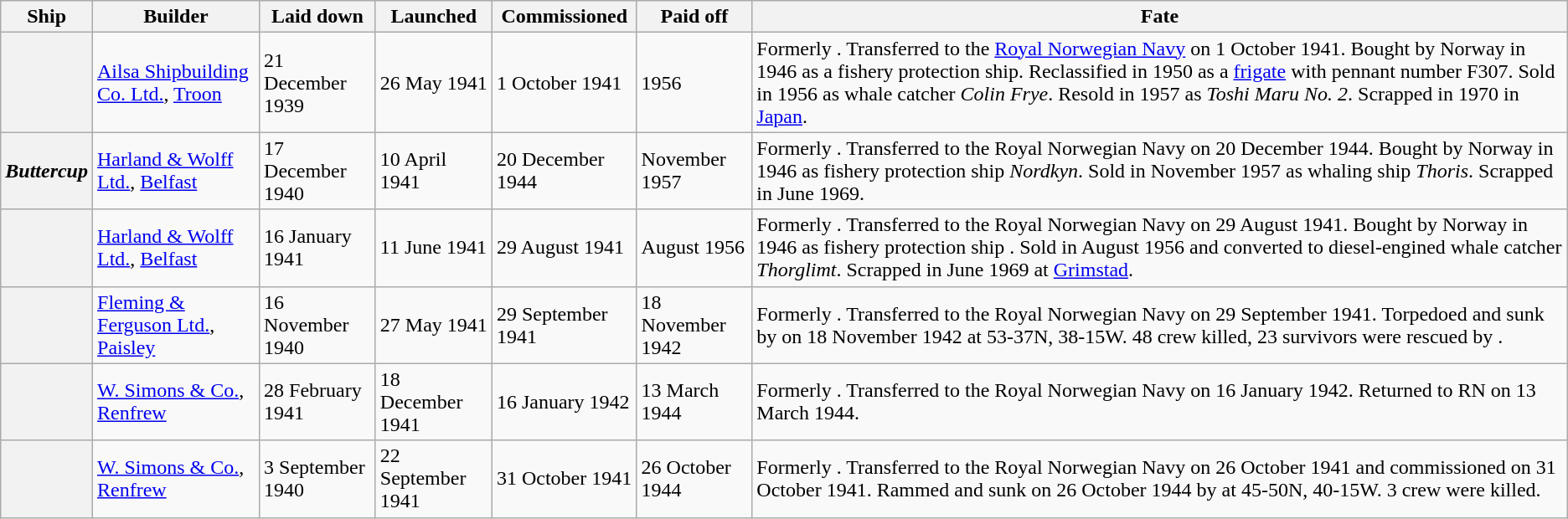<table class="wikitable plainrowheaders">
<tr>
<th scope="col">Ship</th>
<th scope="col">Builder</th>
<th scope="col">Laid down</th>
<th scope="col">Launched</th>
<th scope="col">Commissioned</th>
<th scope="col">Paid off</th>
<th scope="col">Fate</th>
</tr>
<tr>
<th scope="row"></th>
<td><a href='#'>Ailsa Shipbuilding Co. Ltd.</a>, <a href='#'>Troon</a></td>
<td>21 December 1939</td>
<td>26 May 1941</td>
<td>1 October 1941</td>
<td>1956</td>
<td>Formerly . Transferred to the <a href='#'>Royal Norwegian Navy</a> on 1 October 1941. Bought by Norway in 1946 as a fishery protection ship. Reclassified in 1950 as a <a href='#'>frigate</a> with pennant number F307. Sold in 1956 as whale catcher <em>Colin Frye</em>. Resold in 1957 as <em>Toshi Maru No. 2</em>. Scrapped in 1970 in <a href='#'>Japan</a>.</td>
</tr>
<tr>
<th scope="row"><em>Buttercup</em></th>
<td><a href='#'>Harland & Wolff Ltd.</a>, <a href='#'>Belfast</a></td>
<td>17 December 1940</td>
<td>10 April 1941</td>
<td>20 December 1944</td>
<td>November 1957</td>
<td>Formerly . Transferred to the Royal Norwegian Navy on 20 December 1944. Bought by Norway in 1946 as fishery protection ship <em>Nordkyn</em>. Sold in November 1957 as whaling ship <em>Thoris</em>. Scrapped in June 1969.</td>
</tr>
<tr>
<th scope="row"></th>
<td><a href='#'>Harland & Wolff Ltd.</a>, <a href='#'>Belfast</a></td>
<td>16 January 1941</td>
<td>11 June 1941</td>
<td>29 August 1941</td>
<td>August 1956</td>
<td>Formerly . Transferred to the Royal Norwegian Navy on 29 August 1941. Bought by Norway in 1946 as fishery protection ship . Sold in August 1956 and converted to diesel-engined whale catcher <em>Thorglimt</em>. Scrapped in June 1969 at <a href='#'>Grimstad</a>.</td>
</tr>
<tr>
<th scope="row"></th>
<td><a href='#'>Fleming & Ferguson Ltd.</a>, <a href='#'>Paisley</a></td>
<td>16 November 1940</td>
<td>27 May 1941</td>
<td>29 September 1941</td>
<td>18 November 1942</td>
<td>Formerly . Transferred to the Royal Norwegian Navy on 29 September 1941. Torpedoed and sunk by  on 18 November 1942 at 53-37N, 38-15W. 48 crew killed, 23 survivors were rescued by .</td>
</tr>
<tr>
<th scope="row"></th>
<td><a href='#'>W. Simons & Co.</a>, <a href='#'>Renfrew</a></td>
<td>28 February 1941</td>
<td>18 December 1941</td>
<td>16 January 1942</td>
<td>13 March 1944</td>
<td>Formerly . Transferred to the Royal Norwegian Navy on 16 January 1942. Returned to RN on 13 March 1944.</td>
</tr>
<tr>
<th scope="row"></th>
<td><a href='#'>W. Simons & Co.</a>, <a href='#'>Renfrew</a></td>
<td>3 September 1940</td>
<td>22 September 1941</td>
<td>31 October 1941</td>
<td>26 October 1944</td>
<td>Formerly . Transferred to the Royal Norwegian Navy on 26 October 1941 and commissioned on 31 October 1941. Rammed and sunk on 26 October 1944 by  at 45-50N, 40-15W. 3 crew were killed.</td>
</tr>
</table>
